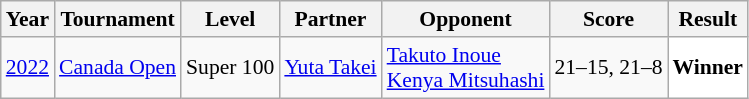<table class="sortable wikitable" style="font-size: 90%;">
<tr>
<th>Year</th>
<th>Tournament</th>
<th>Level</th>
<th>Partner</th>
<th>Opponent</th>
<th>Score</th>
<th>Result</th>
</tr>
<tr>
<td align="center"><a href='#'>2022</a></td>
<td align="left"><a href='#'>Canada Open</a></td>
<td align="left">Super 100</td>
<td align="left"> <a href='#'>Yuta Takei</a></td>
<td align="left"> <a href='#'>Takuto Inoue</a><br> <a href='#'>Kenya Mitsuhashi</a></td>
<td align="left">21–15, 21–8</td>
<td style="text-align:left; background:white"> <strong>Winner</strong></td>
</tr>
</table>
